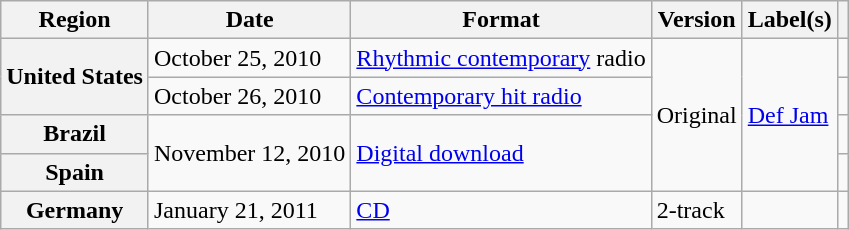<table class="wikitable plainrowheaders">
<tr>
<th scope="col">Region</th>
<th scope="col">Date</th>
<th scope="col">Format</th>
<th scope="col">Version</th>
<th scope="col">Label(s)</th>
<th scope="col"></th>
</tr>
<tr>
<th rowspan="2" scope="row">United States</th>
<td>October 25, 2010</td>
<td><a href='#'>Rhythmic contemporary</a> radio</td>
<td rowspan="4">Original</td>
<td rowspan="4"><a href='#'>Def Jam</a></td>
<td align="center"></td>
</tr>
<tr>
<td>October 26, 2010</td>
<td><a href='#'>Contemporary hit radio</a></td>
<td align="center"></td>
</tr>
<tr>
<th scope="row">Brazil</th>
<td rowspan="2">November 12, 2010</td>
<td rowspan="2"><a href='#'>Digital download</a></td>
<td align="center"></td>
</tr>
<tr>
<th scope="row">Spain</th>
<td align="center"></td>
</tr>
<tr>
<th scope="row">Germany</th>
<td>January 21, 2011</td>
<td><a href='#'>CD</a></td>
<td>2-track</td>
<td></td>
<td align="center"></td>
</tr>
</table>
